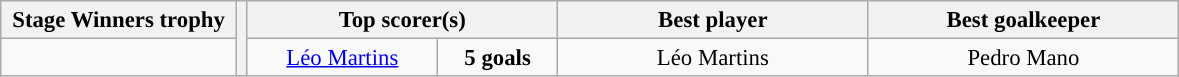<table class="wikitable" style="text-align: center; font-size: 95%;">
<tr>
<th width=150>Stage Winners trophy</th>
<th rowspan=2></th>
<th width=200 colspan=2>Top scorer(s)</th>
<th width=200>Best player</th>
<th width=200>Best goalkeeper</th>
</tr>
<tr align=center style="background:">
<td style="text-align:center;"></td>
<td> <a href='#'>Léo Martins</a></td>
<td><strong>5 goals</strong></td>
<td> Léo Martins</td>
<td> Pedro Mano</td>
</tr>
</table>
